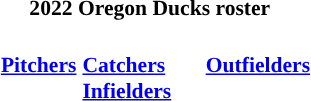<table class="toccolours" style="border-collapse; font-size:90%;">
<tr>
<th colspan=9>2022 Oregon Ducks roster</th>
</tr>
<tr>
<td width="03"> </td>
<td valign="top"><br><strong><a href='#'>Pitchers</a></strong></td>
<td valign="top"><br><strong><a href='#'>Catchers</a></strong><br><strong><a href='#'>Infielders</a></strong></td>
<td width="15"> </td>
<td valign="top"><br><strong><a href='#'>Outfielders</a></strong></td>
</tr>
</table>
